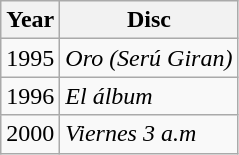<table class="wikitable">
<tr>
<th>Year</th>
<th>Disc</th>
</tr>
<tr>
<td>1995</td>
<td><em>Oro (Serú Giran)</em></td>
</tr>
<tr>
<td>1996</td>
<td><em>El álbum</em></td>
</tr>
<tr>
<td>2000</td>
<td><em>Viernes 3 a.m</em></td>
</tr>
</table>
